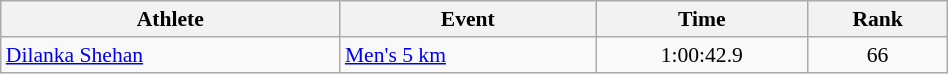<table class="wikitable" style="text-align:center; font-size:90%; width:50%;">
<tr>
<th>Athlete</th>
<th>Event</th>
<th>Time</th>
<th>Rank</th>
</tr>
<tr>
<td align=left><a href='#'>Dilanka Shehan</a></td>
<td align=left><a href='#'>Men's 5 km</a></td>
<td>1:00:42.9</td>
<td>66</td>
</tr>
</table>
